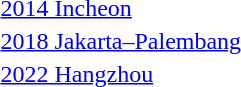<table>
<tr>
<td><a href='#'>2014 Incheon</a></td>
<td></td>
<td></td>
<td></td>
</tr>
<tr>
<td><a href='#'>2018 Jakarta–Palembang</a></td>
<td></td>
<td></td>
<td></td>
</tr>
<tr>
<td><a href='#'>2022 Hangzhou</a></td>
<td></td>
<td></td>
<td></td>
</tr>
</table>
